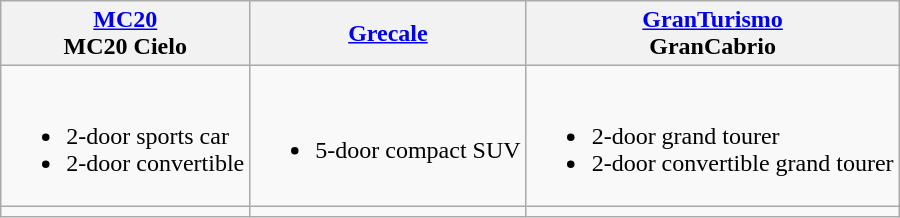<table class="wikitable">
<tr>
<th><a href='#'>MC20</a><br>MC20 Cielo</th>
<th><a href='#'>Grecale</a></th>
<th><a href='#'>GranTurismo</a><br>GranCabrio</th>
</tr>
<tr>
<td><br><ul><li>2-door sports car</li><li>2-door convertible</li></ul></td>
<td><br><ul><li>5-door compact SUV</li></ul></td>
<td><br><ul><li>2-door grand tourer</li><li>2-door convertible grand tourer</li></ul></td>
</tr>
<tr>
<td></td>
<td></td>
<td></td>
</tr>
</table>
